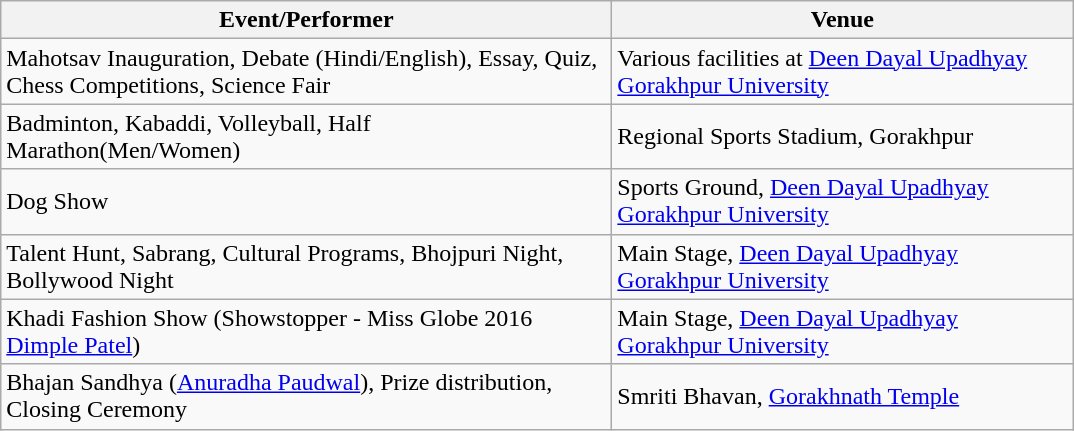<table class="wikitable">
<tr>
<th width=400>Event/Performer</th>
<th width=300>Venue</th>
</tr>
<tr>
<td>Mahotsav Inauguration, Debate (Hindi/English), Essay, Quiz, Chess Competitions, Science Fair</td>
<td>Various facilities at <a href='#'>Deen Dayal Upadhyay Gorakhpur University</a></td>
</tr>
<tr>
<td>Badminton, Kabaddi, Volleyball, Half Marathon(Men/Women)</td>
<td>Regional Sports Stadium, Gorakhpur</td>
</tr>
<tr>
<td>Dog Show</td>
<td>Sports Ground, <a href='#'>Deen Dayal Upadhyay Gorakhpur University</a></td>
</tr>
<tr>
<td>Talent Hunt, Sabrang, Cultural Programs, Bhojpuri Night, Bollywood Night</td>
<td>Main Stage, <a href='#'>Deen Dayal Upadhyay Gorakhpur University</a></td>
</tr>
<tr>
<td>Khadi Fashion Show (Showstopper - Miss Globe 2016 <a href='#'>Dimple Patel</a>)</td>
<td>Main Stage, <a href='#'>Deen Dayal Upadhyay Gorakhpur University</a></td>
</tr>
<tr>
<td>Bhajan Sandhya (<a href='#'>Anuradha Paudwal</a>), Prize distribution, Closing Ceremony</td>
<td>Smriti Bhavan, <a href='#'>Gorakhnath Temple</a></td>
</tr>
</table>
